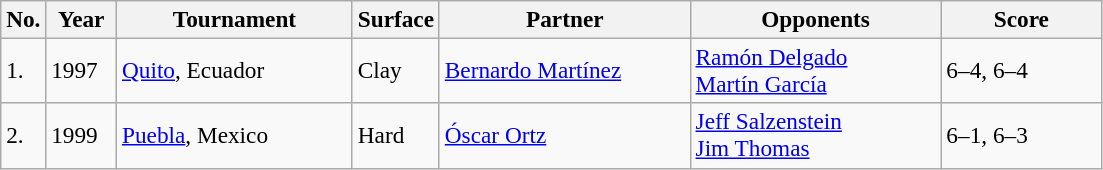<table class="sortable wikitable" style=font-size:97%>
<tr>
<th style="width:20px" class="unsortable">No.</th>
<th style="width:40px">Year</th>
<th style="width:150px">Tournament</th>
<th style="width:50px">Surface</th>
<th style="width:160px">Partner</th>
<th style="width:160px">Opponents</th>
<th style="width:100px" class="unsortable">Score</th>
</tr>
<tr>
<td>1.</td>
<td>1997</td>
<td><a href='#'>Quito</a>, Ecuador</td>
<td>Clay</td>
<td> <a href='#'>Bernardo Martínez</a></td>
<td> <a href='#'>Ramón Delgado</a><br> <a href='#'>Martín García</a></td>
<td>6–4, 6–4</td>
</tr>
<tr>
<td>2.</td>
<td>1999</td>
<td><a href='#'>Puebla</a>, Mexico</td>
<td>Hard</td>
<td> <a href='#'>Óscar Ortz</a></td>
<td> <a href='#'>Jeff Salzenstein</a><br> <a href='#'>Jim Thomas</a></td>
<td>6–1, 6–3</td>
</tr>
</table>
